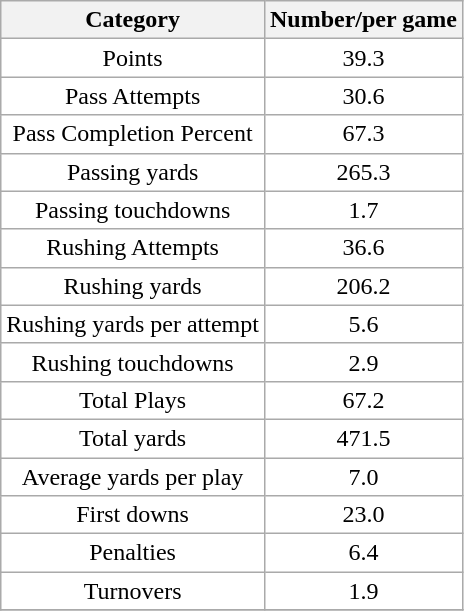<table class="wikitable sortable" border="1">
<tr>
<th>Category</th>
<th>Number/per game</th>
</tr>
<tr>
<td style="text-align:center; background:white">Points</td>
<td style="text-align:center; background:white">39.3</td>
</tr>
<tr>
<td style="text-align:center; background:white">Pass Attempts</td>
<td style="text-align:center; background:white">30.6</td>
</tr>
<tr>
<td style="text-align:center; background:white">Pass Completion Percent</td>
<td style="text-align:center; background:white">67.3</td>
</tr>
<tr>
<td style="text-align:center; background:white">Passing yards</td>
<td style="text-align:center; background:white">265.3</td>
</tr>
<tr>
<td style="text-align:center; background:white">Passing touchdowns</td>
<td style="text-align:center; background:white">1.7</td>
</tr>
<tr>
<td style="text-align:center; background:white">Rushing Attempts</td>
<td style="text-align:center; background:white">36.6</td>
</tr>
<tr>
<td style="text-align:center; background:white">Rushing yards</td>
<td style="text-align:center; background:white">206.2</td>
</tr>
<tr>
<td style="text-align:center; background:white">Rushing yards per attempt</td>
<td style="text-align:center; background:white">5.6</td>
</tr>
<tr>
<td style="text-align:center; background:white">Rushing touchdowns</td>
<td style="text-align:center; background:white">2.9</td>
</tr>
<tr>
<td style="text-align:center; background:white">Total Plays</td>
<td style="text-align:center; background:white">67.2</td>
</tr>
<tr>
<td style="text-align:center; background:white">Total yards</td>
<td style="text-align:center; background:white">471.5</td>
</tr>
<tr>
<td style="text-align:center; background:white">Average yards per play</td>
<td style="text-align:center; background:white">7.0</td>
</tr>
<tr>
<td style="text-align:center; background:white">First downs</td>
<td style="text-align:center; background:white">23.0</td>
</tr>
<tr>
<td style="text-align:center; background:white">Penalties</td>
<td style="text-align:center; background:white">6.4</td>
</tr>
<tr>
<td style="text-align:center; background:white">Turnovers</td>
<td style="text-align:center; background:white">1.9</td>
</tr>
<tr>
</tr>
</table>
